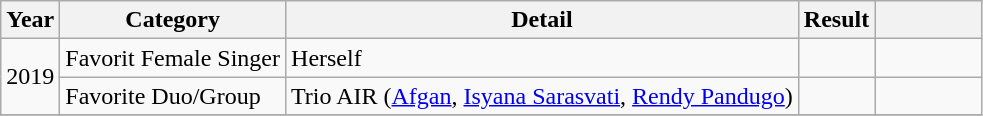<table class="wikitable">
<tr>
<th>Year</th>
<th>Category</th>
<th>Detail</th>
<th>Result</th>
<th scope="col" style="width:4em;"></th>
</tr>
<tr>
<td align="center" rowspan="2">2019</td>
<td>Favorit Female Singer</td>
<td>Herself</td>
<td></td>
<td></td>
</tr>
<tr>
<td>Favorite Duo/Group</td>
<td>Trio AIR (<a href='#'>Afgan</a>, <a href='#'>Isyana Sarasvati</a>, <a href='#'>Rendy Pandugo</a>)</td>
<td></td>
<td></td>
</tr>
<tr>
</tr>
</table>
